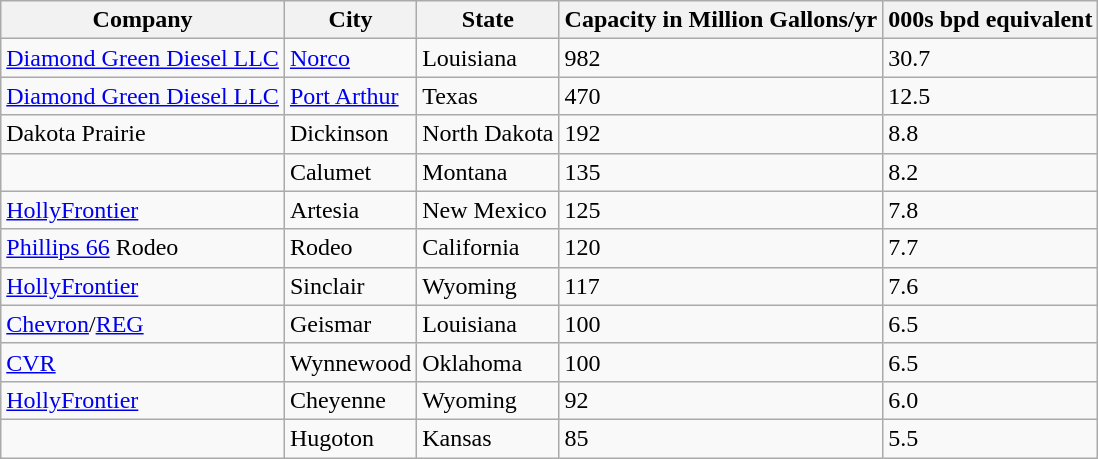<table class="wikitable">
<tr>
<th>Company</th>
<th>City</th>
<th>State</th>
<th>Capacity in Million Gallons/yr</th>
<th>000s bpd equivalent</th>
</tr>
<tr>
<td><a href='#'>Diamond Green Diesel LLC</a></td>
<td><a href='#'>Norco</a></td>
<td>Louisiana</td>
<td>982</td>
<td>30.7</td>
</tr>
<tr>
<td><a href='#'>Diamond Green Diesel LLC</a></td>
<td><a href='#'>Port Arthur</a></td>
<td>Texas</td>
<td>470</td>
<td>12.5</td>
</tr>
<tr>
<td>Dakota Prairie</td>
<td>Dickinson</td>
<td>North Dakota</td>
<td>192</td>
<td>8.8</td>
</tr>
<tr>
<td></td>
<td>Calumet</td>
<td>Montana</td>
<td>135</td>
<td>8.2</td>
</tr>
<tr>
<td><a href='#'>HollyFrontier</a></td>
<td>Artesia</td>
<td>New Mexico</td>
<td>125</td>
<td>7.8</td>
</tr>
<tr>
<td><a href='#'>Phillips 66</a> Rodeo</td>
<td>Rodeo</td>
<td>California</td>
<td>120</td>
<td>7.7</td>
</tr>
<tr>
<td><a href='#'>HollyFrontier</a></td>
<td>Sinclair</td>
<td>Wyoming</td>
<td>117</td>
<td>7.6</td>
</tr>
<tr>
<td><a href='#'>Chevron</a>/<a href='#'>REG</a></td>
<td>Geismar</td>
<td>Louisiana</td>
<td>100</td>
<td>6.5</td>
</tr>
<tr>
<td><a href='#'>CVR</a></td>
<td>Wynnewood</td>
<td>Oklahoma</td>
<td>100</td>
<td>6.5</td>
</tr>
<tr>
<td><a href='#'>HollyFrontier</a></td>
<td>Cheyenne</td>
<td>Wyoming</td>
<td>92</td>
<td>6.0</td>
</tr>
<tr>
<td></td>
<td>Hugoton</td>
<td>Kansas</td>
<td>85</td>
<td>5.5</td>
</tr>
</table>
